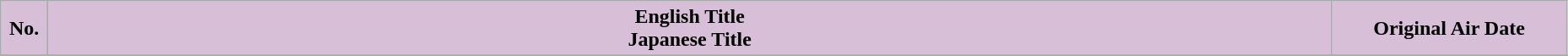<table class="wikitable" width="98%">
<tr>
<th style="background-color: #D8BFD8" width="3%">No.</th>
<th style="background-color: #D8BFD8">English Title<br>Japanese Title</th>
<th style="background-color: #D8BFD8" width="15%">Original Air Date</th>
</tr>
<tr>
</tr>
</table>
